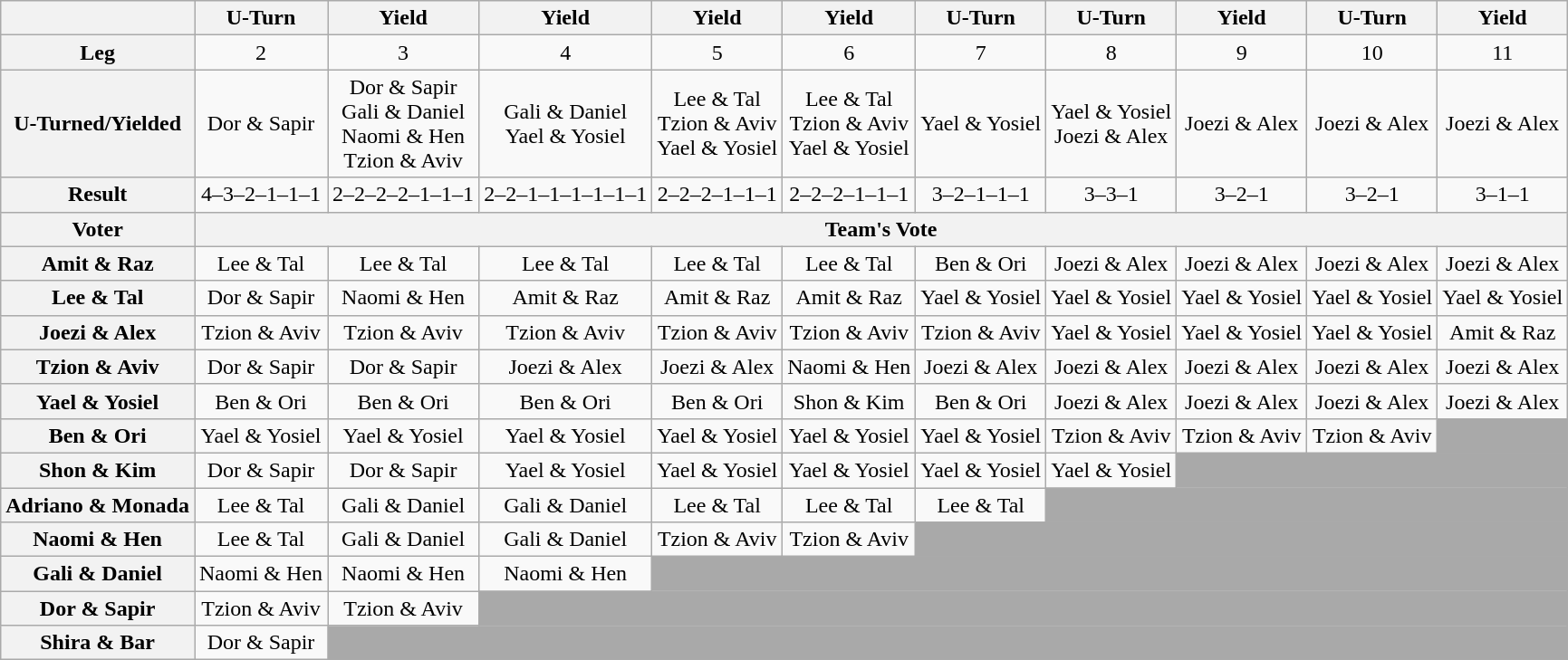<table class="wikitable nowrap" style="text-align:center">
<tr>
<th></th>
<th>U-Turn</th>
<th>Yield</th>
<th>Yield</th>
<th>Yield</th>
<th>Yield</th>
<th>U-Turn</th>
<th>U-Turn</th>
<th>Yield</th>
<th>U-Turn</th>
<th>Yield</th>
</tr>
<tr>
<th align="left">Leg</th>
<td>2</td>
<td>3</td>
<td>4</td>
<td>5</td>
<td>6</td>
<td>7</td>
<td>8</td>
<td>9</td>
<td>10</td>
<td>11</td>
</tr>
<tr>
<th align="left">U-Turned/Yielded</th>
<td>Dor & Sapir</td>
<td>Dor & Sapir<br> Gali & Daniel<br> Naomi & Hen<br> Tzion & Aviv</td>
<td>Gali & Daniel<br>Yael & Yosiel</td>
<td>Lee & Tal<br> Tzion & Aviv<br>Yael & Yosiel</td>
<td>Lee & Tal<br> Tzion & Aviv<br>Yael & Yosiel</td>
<td>Yael & Yosiel</td>
<td>Yael & Yosiel<br> Joezi & Alex</td>
<td>Joezi & Alex</td>
<td>Joezi & Alex</td>
<td>Joezi & Alex</td>
</tr>
<tr>
<th align="left">Result</th>
<td>4–3–2–1–1–1</td>
<td>2–2–2–2–1–1–1</td>
<td>2–2–1–1–1–1–1–1</td>
<td>2–2–2–1–1–1</td>
<td>2–2–2–1–1–1</td>
<td>3–2–1–1–1</td>
<td>3–3–1</td>
<td>3–2–1</td>
<td>3–2–1</td>
<td>3–1–1</td>
</tr>
<tr>
<th>Voter</th>
<th colspan=10>Team's Vote</th>
</tr>
<tr>
<th>Amit & Raz</th>
<td>Lee & Tal</td>
<td>Lee & Tal</td>
<td>Lee & Tal</td>
<td>Lee & Tal</td>
<td>Lee & Tal</td>
<td>Ben & Ori</td>
<td>Joezi & Alex</td>
<td>Joezi & Alex</td>
<td>Joezi & Alex</td>
<td>Joezi & Alex</td>
</tr>
<tr>
<th>Lee & Tal</th>
<td>Dor & Sapir</td>
<td>Naomi & Hen</td>
<td>Amit & Raz</td>
<td>Amit & Raz</td>
<td>Amit & Raz</td>
<td>Yael & Yosiel</td>
<td>Yael & Yosiel</td>
<td>Yael & Yosiel</td>
<td>Yael & Yosiel</td>
<td>Yael & Yosiel</td>
</tr>
<tr>
<th>Joezi & Alex</th>
<td>Tzion & Aviv</td>
<td>Tzion & Aviv</td>
<td>Tzion & Aviv</td>
<td>Tzion & Aviv</td>
<td>Tzion & Aviv</td>
<td>Tzion & Aviv</td>
<td>Yael & Yosiel</td>
<td>Yael & Yosiel</td>
<td>Yael & Yosiel</td>
<td>Amit & Raz</td>
</tr>
<tr>
<th>Tzion & Aviv</th>
<td>Dor & Sapir</td>
<td>Dor & Sapir</td>
<td>Joezi & Alex</td>
<td>Joezi & Alex</td>
<td>Naomi & Hen</td>
<td>Joezi & Alex</td>
<td>Joezi & Alex</td>
<td>Joezi & Alex</td>
<td>Joezi & Alex</td>
<td>Joezi & Alex</td>
</tr>
<tr>
<th>Yael & Yosiel</th>
<td>Ben & Ori</td>
<td>Ben & Ori</td>
<td>Ben & Ori</td>
<td>Ben & Ori</td>
<td>Shon & Kim</td>
<td>Ben & Ori</td>
<td>Joezi & Alex</td>
<td>Joezi & Alex</td>
<td>Joezi & Alex</td>
<td>Joezi & Alex</td>
</tr>
<tr>
<th>Ben & Ori</th>
<td>Yael & Yosiel</td>
<td>Yael & Yosiel</td>
<td>Yael & Yosiel</td>
<td>Yael & Yosiel</td>
<td>Yael & Yosiel</td>
<td>Yael & Yosiel</td>
<td>Tzion & Aviv</td>
<td>Tzion & Aviv</td>
<td>Tzion & Aviv</td>
<td colspan=1 bgcolor="darkgray"></td>
</tr>
<tr>
<th>Shon & Kim</th>
<td>Dor & Sapir</td>
<td>Dor & Sapir</td>
<td>Yael & Yosiel</td>
<td>Yael & Yosiel</td>
<td>Yael & Yosiel</td>
<td>Yael & Yosiel</td>
<td>Yael & Yosiel</td>
<td colspan=3 bgcolor="darkgray"></td>
</tr>
<tr>
<th>Adriano & Monada</th>
<td>Lee & Tal</td>
<td>Gali & Daniel</td>
<td>Gali & Daniel</td>
<td>Lee & Tal</td>
<td>Lee & Tal</td>
<td>Lee & Tal</td>
<td colspan=4 bgcolor="darkgray"></td>
</tr>
<tr>
<th>Naomi & Hen</th>
<td>Lee & Tal</td>
<td>Gali & Daniel</td>
<td>Gali & Daniel</td>
<td>Tzion & Aviv</td>
<td>Tzion & Aviv</td>
<td colspan=5 bgcolor="darkgray"></td>
</tr>
<tr>
<th>Gali & Daniel</th>
<td>Naomi & Hen</td>
<td>Naomi & Hen</td>
<td>Naomi & Hen</td>
<td colspan=7 bgcolor="darkgray"></td>
</tr>
<tr>
<th>Dor & Sapir</th>
<td>Tzion & Aviv</td>
<td>Tzion & Aviv</td>
<td colspan=8 bgcolor="darkgray"></td>
</tr>
<tr>
<th>Shira & Bar</th>
<td>Dor & Sapir</td>
<td colspan=9 bgcolor="darkgray"></td>
</tr>
</table>
